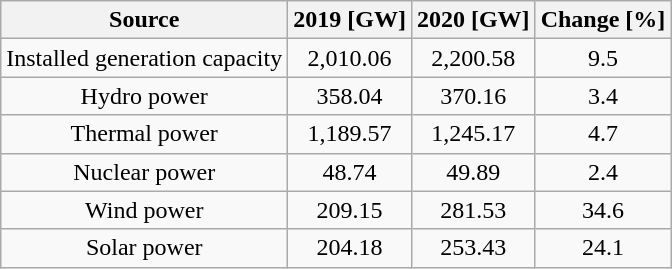<table class="wikitable" style="text-align:center">
<tr>
<th>Source</th>
<th>2019 [GW]</th>
<th>2020 [GW]</th>
<th>Change [%]</th>
</tr>
<tr>
<td>Installed generation capacity</td>
<td>2,010.06</td>
<td>2,200.58</td>
<td>9.5</td>
</tr>
<tr>
<td>Hydro power</td>
<td>358.04</td>
<td>370.16</td>
<td>3.4</td>
</tr>
<tr>
<td>Thermal power</td>
<td>1,189.57</td>
<td>1,245.17</td>
<td>4.7</td>
</tr>
<tr>
<td>Nuclear power</td>
<td>48.74</td>
<td>49.89</td>
<td>2.4</td>
</tr>
<tr>
<td>Wind power</td>
<td>209.15</td>
<td>281.53</td>
<td>34.6</td>
</tr>
<tr>
<td>Solar power</td>
<td>204.18</td>
<td>253.43</td>
<td>24.1</td>
</tr>
</table>
